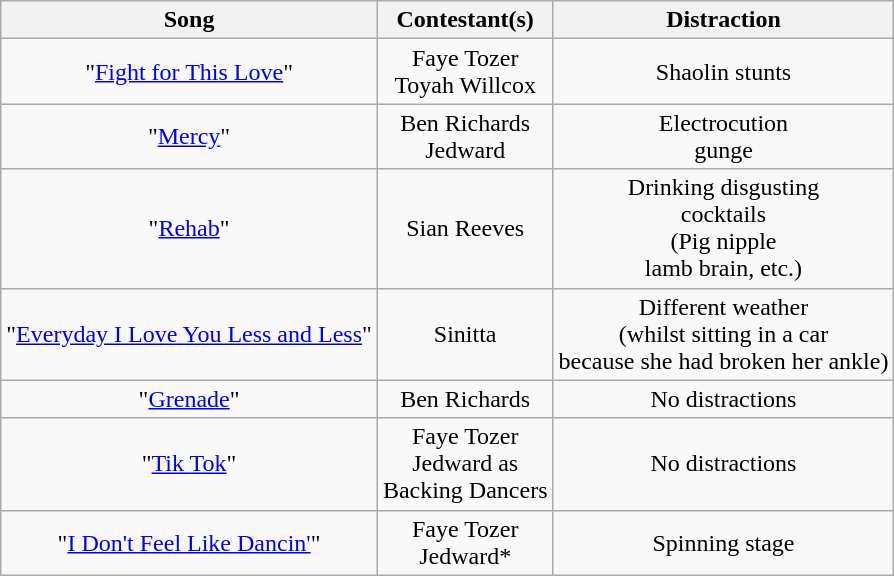<table class="wikitable" style="text-align:center">
<tr>
<th>Song</th>
<th>Contestant(s)</th>
<th>Distraction</th>
</tr>
<tr>
<td>"<a href='#'>Fight for This Love</a>"</td>
<td>Faye Tozer<br>Toyah Willcox</td>
<td>Shaolin stunts</td>
</tr>
<tr>
<td>"<a href='#'>Mercy</a>"</td>
<td>Ben Richards<br>Jedward</td>
<td>Electrocution<br>gunge</td>
</tr>
<tr>
<td>"<a href='#'>Rehab</a>"</td>
<td>Sian Reeves</td>
<td>Drinking disgusting<br>cocktails<br>(Pig nipple<br>lamb brain, etc.)</td>
</tr>
<tr>
<td>"<a href='#'>Everyday I Love You Less and Less</a>"</td>
<td>Sinitta</td>
<td>Different weather<br>(whilst sitting in a car<br>because she had broken her ankle)</td>
</tr>
<tr>
<td>"<a href='#'>Grenade</a>"</td>
<td>Ben Richards</td>
<td>No distractions</td>
</tr>
<tr>
<td>"<a href='#'>Tik Tok</a>"</td>
<td>Faye Tozer<br>Jedward as<br>Backing Dancers</td>
<td>No distractions</td>
</tr>
<tr>
<td>"<a href='#'>I Don't Feel Like Dancin'</a>"</td>
<td>Faye Tozer<br>Jedward*</td>
<td>Spinning stage</td>
</tr>
</table>
